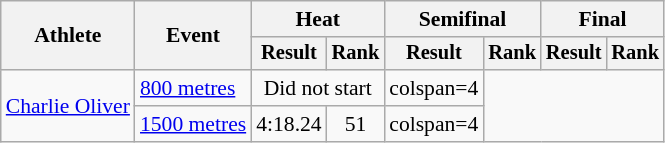<table class=wikitable style=font-size:90%>
<tr>
<th rowspan=2>Athlete</th>
<th rowspan=2>Event</th>
<th colspan=2>Heat</th>
<th colspan=2>Semifinal</th>
<th colspan=2>Final</th>
</tr>
<tr style=font-size:95%>
<th>Result</th>
<th>Rank</th>
<th>Result</th>
<th>Rank</th>
<th>Result</th>
<th>Rank</th>
</tr>
<tr align=center>
<td align=left rowspan=2><a href='#'>Charlie Oliver</a></td>
<td align=left><a href='#'>800 metres</a></td>
<td colspan=2>Did not start</td>
<td>colspan=4 </td>
</tr>
<tr align=center>
<td align=left><a href='#'>1500 metres</a></td>
<td>4:18.24</td>
<td>51</td>
<td>colspan=4 </td>
</tr>
</table>
